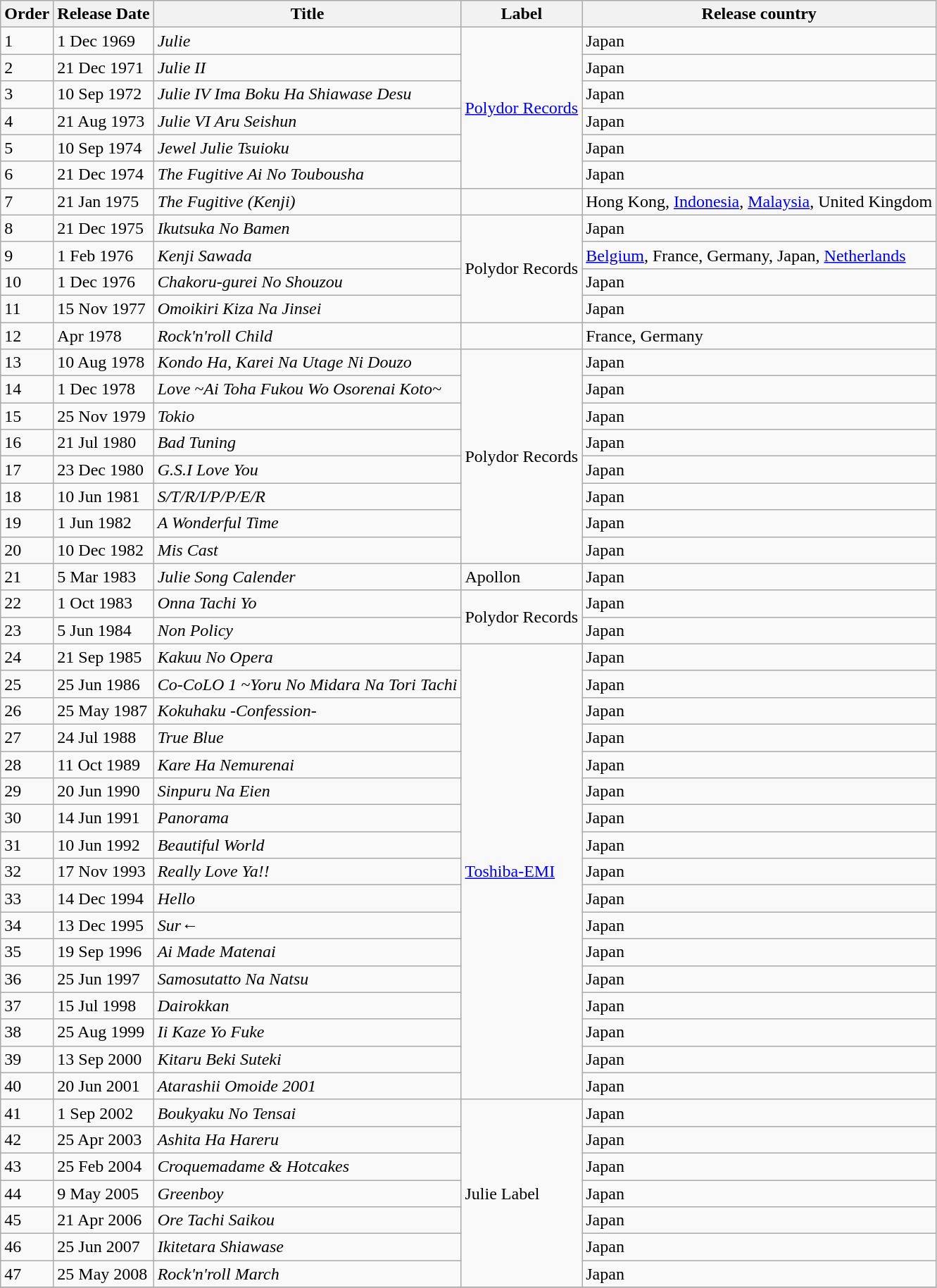<table class="wikitable">
<tr>
<th>Order</th>
<th>Release Date</th>
<th>Title</th>
<th>Label</th>
<th>Release country</th>
</tr>
<tr>
<td>1</td>
<td>1 Dec 1969</td>
<td><em>Julie</em></td>
<td rowspan="6"><a href='#'>Polydor Records</a></td>
<td>Japan</td>
</tr>
<tr>
<td>2</td>
<td>21 Dec 1971</td>
<td><em>Julie II</em></td>
<td>Japan</td>
</tr>
<tr>
<td>3</td>
<td>10 Sep 1972</td>
<td><em>Julie IV Ima Boku Ha Shiawase Desu</em></td>
<td>Japan</td>
</tr>
<tr>
<td>4</td>
<td>21 Aug 1973</td>
<td><em>Julie VI Aru Seishun</em></td>
<td>Japan</td>
</tr>
<tr>
<td>5</td>
<td>10 Sep 1974</td>
<td><em>Jewel Julie Tsuioku</em></td>
<td>Japan</td>
</tr>
<tr>
<td>6</td>
<td>21 Dec 1974</td>
<td><em>The Fugitive Ai No Toubousha</em></td>
<td>Japan</td>
</tr>
<tr>
<td>7</td>
<td>21 Jan 1975</td>
<td><em>The Fugitive (Kenji)</em></td>
<td></td>
<td>Hong Kong, <a href='#'>Indonesia</a>, <a href='#'>Malaysia</a>, United Kingdom</td>
</tr>
<tr>
<td>8</td>
<td>21 Dec 1975</td>
<td><em>Ikutsuka No Bamen</em></td>
<td rowspan="4">Polydor Records</td>
<td>Japan</td>
</tr>
<tr>
<td>9</td>
<td>1 Feb 1976</td>
<td><em>Kenji Sawada</em></td>
<td><a href='#'>Belgium</a>, France, Germany, Japan, <a href='#'>Netherlands</a></td>
</tr>
<tr>
<td>10</td>
<td>1 Dec 1976</td>
<td><em>Chakoru-gurei No Shouzou</em></td>
<td>Japan</td>
</tr>
<tr>
<td>11</td>
<td>15 Nov 1977</td>
<td><em>Omoikiri Kiza Na Jinsei</em></td>
<td>Japan</td>
</tr>
<tr>
<td>12</td>
<td>Apr 1978</td>
<td><em>Rock'n'roll Child</em></td>
<td></td>
<td>France, Germany</td>
</tr>
<tr>
<td>13</td>
<td>10 Aug 1978</td>
<td><em>Kondo Ha, Karei Na Utage Ni Douzo</em></td>
<td rowspan="8">Polydor Records</td>
<td>Japan</td>
</tr>
<tr>
<td>14</td>
<td>1 Dec 1978</td>
<td><em>Love ~Ai Toha Fukou Wo Osorenai Koto~</em></td>
<td>Japan</td>
</tr>
<tr>
<td>15</td>
<td>25 Nov 1979</td>
<td><em>Tokio</em></td>
<td>Japan</td>
</tr>
<tr>
<td>16</td>
<td>21 Jul 1980</td>
<td><em>Bad Tuning</em></td>
<td>Japan</td>
</tr>
<tr>
<td>17</td>
<td>23 Dec 1980</td>
<td><em>G.S.I Love You</em></td>
<td>Japan</td>
</tr>
<tr>
<td>18</td>
<td>10 Jun 1981</td>
<td><em>S/T/R/I/P/P/E/R</em></td>
<td>Japan</td>
</tr>
<tr>
<td>19</td>
<td>1 Jun 1982</td>
<td><em>A Wonderful Time</em></td>
<td>Japan</td>
</tr>
<tr>
<td>20</td>
<td>10 Dec 1982</td>
<td><em>Mis Cast</em></td>
<td>Japan</td>
</tr>
<tr>
<td>21</td>
<td>5 Mar 1983</td>
<td><em>Julie Song Calender</em></td>
<td>Apollon</td>
<td>Japan</td>
</tr>
<tr>
<td>22</td>
<td>1 Oct 1983</td>
<td><em>Onna Tachi Yo</em></td>
<td rowspan="2">Polydor Records</td>
<td>Japan</td>
</tr>
<tr>
<td>23</td>
<td>5 Jun 1984</td>
<td><em>Non Policy</em></td>
<td>Japan</td>
</tr>
<tr>
<td>24</td>
<td>21 Sep 1985</td>
<td><em>Kakuu No Opera</em></td>
<td rowspan="17"><a href='#'>Toshiba-EMI</a></td>
<td>Japan</td>
</tr>
<tr>
<td>25</td>
<td>25 Jun 1986</td>
<td><em>Co-CoLO 1 ~Yoru No Midara Na Tori Tachi</em></td>
<td>Japan</td>
</tr>
<tr>
<td>26</td>
<td>25 May 1987</td>
<td><em>Kokuhaku -Confession-</em></td>
<td>Japan</td>
</tr>
<tr>
<td>27</td>
<td>24 Jul 1988</td>
<td><em>True Blue</em></td>
<td>Japan</td>
</tr>
<tr>
<td>28</td>
<td>11 Oct 1989</td>
<td><em>Kare Ha Nemurenai</em></td>
<td>Japan</td>
</tr>
<tr>
<td>29</td>
<td>20 Jun 1990</td>
<td><em>Sinpuru Na Eien</em></td>
<td>Japan</td>
</tr>
<tr>
<td>30</td>
<td>14 Jun 1991</td>
<td><em>Panorama</em></td>
<td>Japan</td>
</tr>
<tr>
<td>31</td>
<td>10 Jun 1992</td>
<td><em>Beautiful World</em></td>
<td>Japan</td>
</tr>
<tr>
<td>32</td>
<td>17 Nov 1993</td>
<td><em>Really Love Ya!!</em></td>
<td>Japan</td>
</tr>
<tr>
<td>33</td>
<td>14 Dec 1994</td>
<td><em>Hello</em></td>
<td>Japan</td>
</tr>
<tr>
<td>34</td>
<td>13 Dec 1995</td>
<td><em>Sur←</em></td>
<td>Japan</td>
</tr>
<tr>
<td>35</td>
<td>19 Sep 1996</td>
<td><em>Ai Made Matenai</em></td>
<td>Japan</td>
</tr>
<tr>
<td>36</td>
<td>25 Jun 1997</td>
<td><em>Samosutatto Na Natsu</em></td>
<td>Japan</td>
</tr>
<tr>
<td>37</td>
<td>15 Jul 1998</td>
<td><em>Dairokkan</em></td>
<td>Japan</td>
</tr>
<tr>
<td>38</td>
<td>25 Aug 1999</td>
<td><em>Ii Kaze Yo Fuke</em></td>
<td>Japan</td>
</tr>
<tr>
<td>39</td>
<td>13 Sep 2000</td>
<td><em>Kitaru Beki Suteki</em></td>
<td>Japan</td>
</tr>
<tr>
<td>40</td>
<td>20 Jun 2001</td>
<td><em>Atarashii Omoide 2001</em></td>
<td>Japan</td>
</tr>
<tr>
<td>41</td>
<td>1 Sep 2002</td>
<td><em>Boukyaku No Tensai</em></td>
<td rowspan="7">Julie Label</td>
<td>Japan</td>
</tr>
<tr>
<td>42</td>
<td>25 Apr 2003</td>
<td><em>Ashita Ha Hareru</em></td>
<td>Japan</td>
</tr>
<tr>
<td>43</td>
<td>25 Feb 2004</td>
<td><em>Croquemadame & Hotcakes</em></td>
<td>Japan</td>
</tr>
<tr>
<td>44</td>
<td>9 May 2005</td>
<td><em>Greenboy</em></td>
<td>Japan</td>
</tr>
<tr>
<td>45</td>
<td>21 Apr 2006</td>
<td><em>Ore Tachi Saikou</em></td>
<td>Japan</td>
</tr>
<tr>
<td>46</td>
<td>25 Jun 2007</td>
<td><em>Ikitetara Shiawase</em></td>
<td>Japan</td>
</tr>
<tr>
<td>47</td>
<td>25 May 2008</td>
<td><em>Rock'n'roll March</em></td>
<td>Japan</td>
</tr>
<tr>
</tr>
</table>
